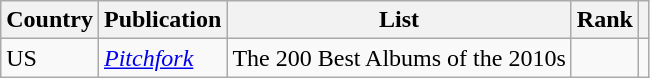<table class="wikitable">
<tr>
<th>Country</th>
<th>Publication</th>
<th>List</th>
<th>Rank</th>
<th class="unsortable"></th>
</tr>
<tr>
<td>US</td>
<td><em><a href='#'>Pitchfork</a></em></td>
<td>The 200 Best Albums of the 2010s</td>
<td></td>
<td></td>
</tr>
</table>
